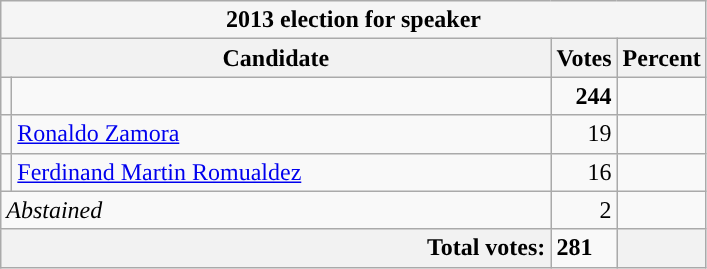<table class="wikitable">
<tr>
<th colspan=4 style="background:#f5f5f5">2013 election for speaker</th>
</tr>
<tr>
<th colspan=2>Candidate</th>
<th>Votes</th>
<th>Percent</th>
</tr>
<tr>
<td style="background-color: "></td>
<td style="width: 22em;"></td>
<td style="text-align:right"><strong>244</strong></td>
<td style="text-align:right"><strong></strong></td>
</tr>
<tr>
<td style="background-color: "></td>
<td {{nowrap><a href='#'>Ronaldo Zamora</a> </td>
<td style="text-align:right">19</td>
<td style="text-align:right"></td>
</tr>
<tr>
<td style="background-color: "></td>
<td {{nowrap><a href='#'>Ferdinand Martin Romualdez</a> </td>
<td style="text-align:right">16</td>
<td style="text-align:right"></td>
</tr>
<tr>
<td colspan=2><em>Abstained</em></td>
<td style="text-align:right">2</td>
<td style="text-align:right"></td>
</tr>
<tr>
<th colspan=2 style="text-align:right">Total votes:</th>
<td><strong>281</strong></td>
<th></th>
</tr>
</table>
